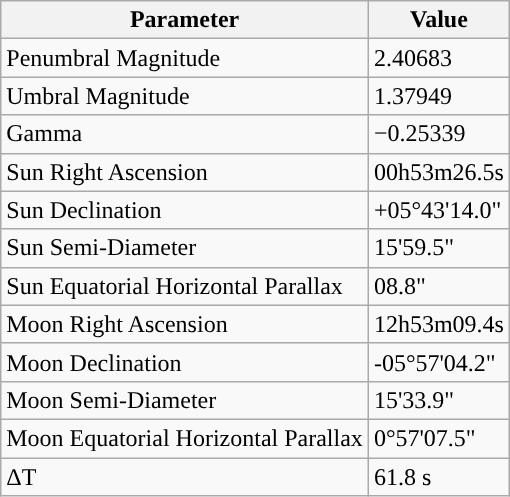<table class="wikitable">
<tr>
<th>Parameter</th>
<th>Value</th>
</tr>
<tr>
<td>Penumbral Magnitude</td>
<td>2.40683</td>
</tr>
<tr>
<td>Umbral Magnitude</td>
<td>1.37949</td>
</tr>
<tr>
<td>Gamma</td>
<td>−0.25339</td>
</tr>
<tr>
<td>Sun Right Ascension</td>
<td>00h53m26.5s</td>
</tr>
<tr>
<td>Sun Declination</td>
<td>+05°43'14.0"</td>
</tr>
<tr>
<td>Sun Semi-Diameter</td>
<td>15'59.5"</td>
</tr>
<tr>
<td>Sun Equatorial Horizontal Parallax</td>
<td>08.8"</td>
</tr>
<tr>
<td>Moon Right Ascension</td>
<td>12h53m09.4s</td>
</tr>
<tr>
<td>Moon Declination</td>
<td>-05°57'04.2"</td>
</tr>
<tr>
<td>Moon Semi-Diameter</td>
<td>15'33.9"</td>
</tr>
<tr>
<td>Moon Equatorial Horizontal Parallax</td>
<td>0°57'07.5"</td>
</tr>
<tr>
<td>ΔT</td>
<td>61.8 s</td>
</tr>
</table>
